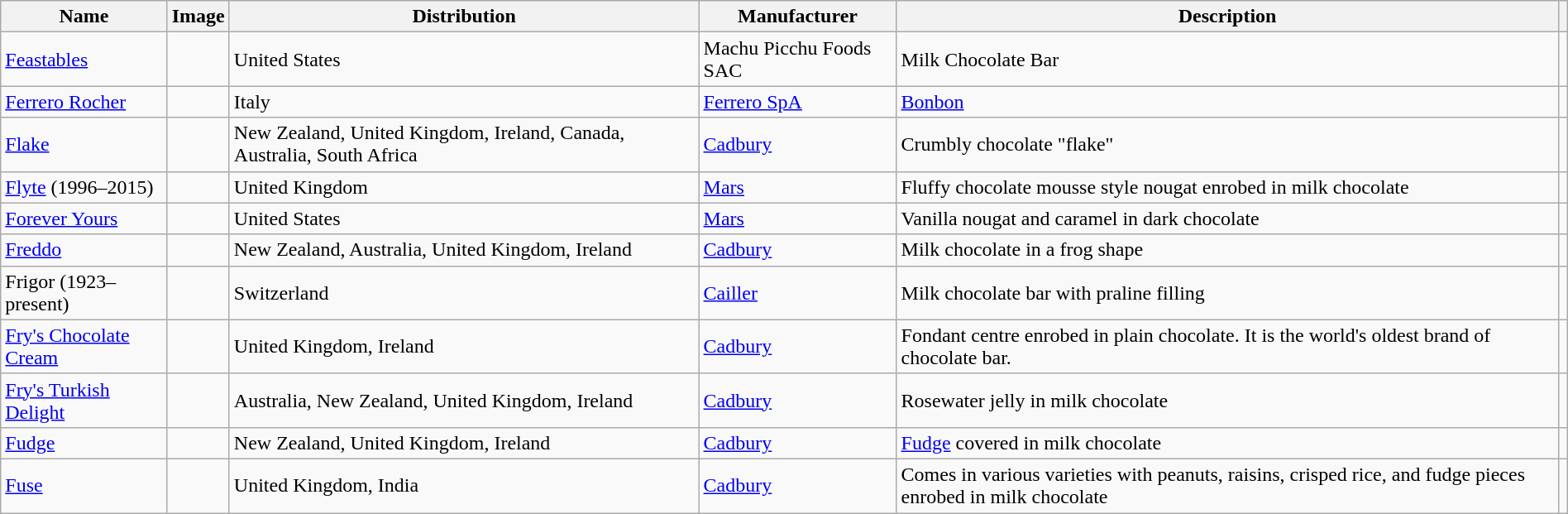<table class="wikitable sortable" style="width:100%">
<tr>
<th>Name</th>
<th class="unsortable">Image</th>
<th>Distribution</th>
<th>Manufacturer</th>
<th>Description</th>
<th></th>
</tr>
<tr>
<td><a href='#'>Feastables</a></td>
<td></td>
<td>United States</td>
<td>Machu Picchu Foods SAC</td>
<td>Milk Chocolate Bar</td>
<td></td>
</tr>
<tr>
<td><a href='#'>Ferrero Rocher</a></td>
<td></td>
<td>Italy</td>
<td><a href='#'>Ferrero SpA</a></td>
<td><a href='#'>Bonbon</a></td>
<td></td>
</tr>
<tr>
<td><a href='#'>Flake</a></td>
<td></td>
<td>New Zealand, United Kingdom, Ireland, Canada, Australia, South Africa</td>
<td><a href='#'>Cadbury</a></td>
<td>Crumbly chocolate "flake"</td>
<td></td>
</tr>
<tr>
<td><a href='#'>Flyte</a> (1996–2015)</td>
<td></td>
<td>United Kingdom</td>
<td><a href='#'>Mars</a></td>
<td>Fluffy chocolate mousse style nougat enrobed in milk chocolate</td>
<td></td>
</tr>
<tr>
<td><a href='#'>Forever Yours</a></td>
<td></td>
<td>United States</td>
<td><a href='#'>Mars</a></td>
<td>Vanilla nougat and caramel in dark chocolate</td>
<td></td>
</tr>
<tr>
<td><a href='#'>Freddo</a></td>
<td></td>
<td>New Zealand, Australia, United Kingdom, Ireland</td>
<td><a href='#'>Cadbury</a></td>
<td>Milk chocolate in a frog shape</td>
<td></td>
</tr>
<tr>
<td>Frigor (1923–present)</td>
<td></td>
<td>Switzerland</td>
<td><a href='#'>Cailler</a></td>
<td>Milk chocolate bar with praline filling</td>
<td></td>
</tr>
<tr>
<td><a href='#'>Fry's Chocolate Cream</a></td>
<td></td>
<td>United Kingdom, Ireland</td>
<td><a href='#'>Cadbury</a></td>
<td>Fondant centre enrobed in plain chocolate. It is the world's oldest brand of chocolate bar.</td>
<td></td>
</tr>
<tr>
<td><a href='#'>Fry's Turkish Delight</a></td>
<td></td>
<td>Australia, New Zealand, United Kingdom, Ireland</td>
<td><a href='#'>Cadbury</a></td>
<td>Rosewater jelly in milk chocolate</td>
<td></td>
</tr>
<tr>
<td><a href='#'>Fudge</a></td>
<td></td>
<td>New Zealand, United Kingdom, Ireland</td>
<td><a href='#'>Cadbury</a></td>
<td><a href='#'>Fudge</a> covered in milk chocolate</td>
<td></td>
</tr>
<tr>
<td><a href='#'>Fuse</a></td>
<td></td>
<td>United Kingdom, India</td>
<td><a href='#'>Cadbury</a></td>
<td>Comes in various varieties with peanuts, raisins, crisped rice, and fudge pieces enrobed in milk chocolate</td>
<td></td>
</tr>
</table>
